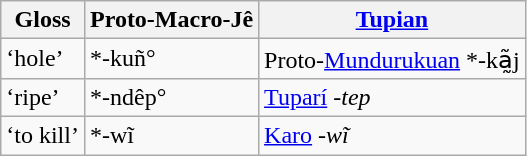<table class="wikitable sortable">
<tr>
<th>Gloss</th>
<th>Proto-Macro-Jê</th>
<th><a href='#'>Tupian</a></th>
</tr>
<tr>
<td>‘hole’</td>
<td>*-kuñ°</td>
<td>Proto-<a href='#'>Mundurukuan</a> *-kã̰j</td>
</tr>
<tr>
<td>‘ripe’</td>
<td>*-ndêp°</td>
<td><a href='#'>Tuparí</a> -<em>tep</em></td>
</tr>
<tr>
<td>‘to kill’</td>
<td>*-wĩ</td>
<td><a href='#'>Karo</a> -<em>wĩ</em></td>
</tr>
</table>
